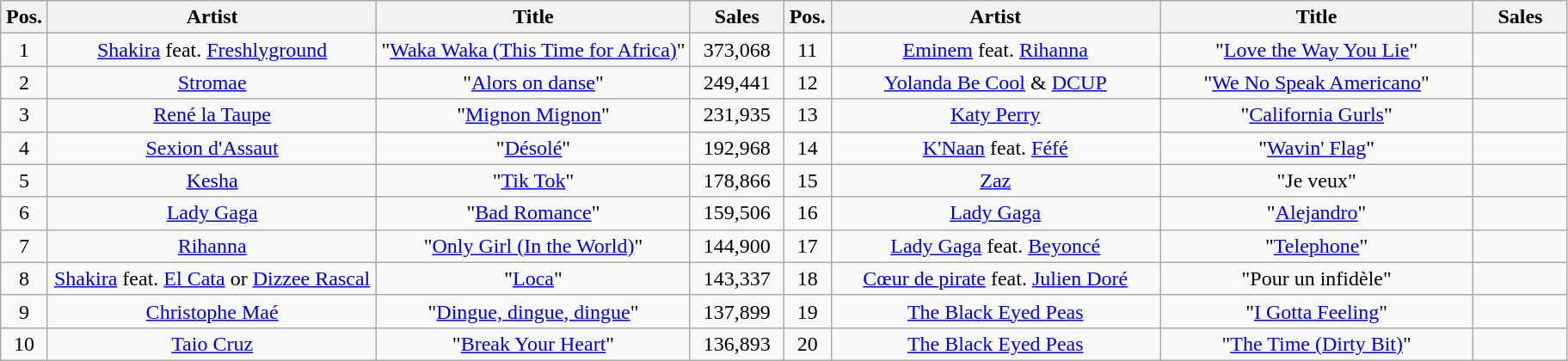<table class="wikitable" style="text-align:center;">
<tr>
<th rowspan="1" width="3%">Pos.</th>
<th rowspan="1" width="21%">Artist</th>
<th rowspan="1" width="20%">Title</th>
<th rowspan="1" width="6%">Sales</th>
<th rowspan="1" width="3%">Pos.</th>
<th rowspan="1" width="21%">Artist</th>
<th rowspan="1" width="20%">Title</th>
<th rowspan="1" width="6%">Sales</th>
</tr>
<tr>
<td align="center">1</td>
<td><a href='#'>Shakira</a> feat. <a href='#'>Freshlyground</a></td>
<td>"<a href='#'>Waka Waka (This Time for Africa)</a>"</td>
<td align="center">373,068</td>
<td align="center">11</td>
<td><a href='#'>Eminem</a> feat. <a href='#'>Rihanna</a></td>
<td>"<a href='#'>Love the Way You Lie</a>"</td>
<td align="center"></td>
</tr>
<tr>
<td align="center">2</td>
<td><a href='#'>Stromae</a></td>
<td>"<a href='#'>Alors on danse</a>"</td>
<td align="center">249,441</td>
<td align="center">12</td>
<td><a href='#'>Yolanda Be Cool</a> & <a href='#'>DCUP</a></td>
<td>"<a href='#'>We No Speak Americano</a>"</td>
<td align="center"></td>
</tr>
<tr>
<td align="center">3</td>
<td><a href='#'>René la Taupe</a></td>
<td>"<a href='#'>Mignon Mignon</a>"</td>
<td align="center">231,935</td>
<td align="center">13</td>
<td><a href='#'>Katy Perry</a></td>
<td>"<a href='#'>California Gurls</a>"</td>
<td align="center"></td>
</tr>
<tr>
<td align="center">4</td>
<td><a href='#'>Sexion d'Assaut</a></td>
<td>"<a href='#'>Désolé</a>"</td>
<td align="center">192,968</td>
<td align="center">14</td>
<td><a href='#'>K'Naan</a> feat. <a href='#'>Féfé</a></td>
<td>"<a href='#'>Wavin' Flag</a>"</td>
<td align="center"></td>
</tr>
<tr>
<td align="center">5</td>
<td><a href='#'>Kesha</a></td>
<td>"<a href='#'>Tik Tok</a>"</td>
<td align="center">178,866</td>
<td align="center">15</td>
<td><a href='#'>Zaz</a></td>
<td>"Je veux"</td>
<td align="center"></td>
</tr>
<tr>
<td align="center">6</td>
<td><a href='#'>Lady Gaga</a></td>
<td>"<a href='#'>Bad Romance</a>"</td>
<td align="center">159,506</td>
<td align="center">16</td>
<td><a href='#'>Lady Gaga</a></td>
<td>"<a href='#'>Alejandro</a>"</td>
<td align="center"></td>
</tr>
<tr>
<td align="center">7</td>
<td><a href='#'>Rihanna</a></td>
<td>"<a href='#'>Only Girl (In the World)</a>"</td>
<td align="center">144,900</td>
<td align="center">17</td>
<td><a href='#'>Lady Gaga</a> feat. <a href='#'>Beyoncé</a></td>
<td>"<a href='#'>Telephone</a>"</td>
<td align="center"></td>
</tr>
<tr>
<td align="center">8</td>
<td><a href='#'>Shakira</a> feat. <a href='#'>El Cata</a> or <a href='#'>Dizzee Rascal</a></td>
<td>"<a href='#'>Loca</a>"</td>
<td align="center">143,337</td>
<td align="center">18</td>
<td><a href='#'>Cœur de pirate</a> feat. <a href='#'>Julien Doré</a></td>
<td>"Pour un infidèle"</td>
<td align="center"></td>
</tr>
<tr>
<td align="center">9</td>
<td><a href='#'>Christophe Maé</a></td>
<td>"<a href='#'>Dingue, dingue, dingue</a>"</td>
<td align="center">137,899</td>
<td align="center">19</td>
<td><a href='#'>The Black Eyed Peas</a></td>
<td>"<a href='#'>I Gotta Feeling</a>"</td>
<td align="center"></td>
</tr>
<tr>
<td align="center">10</td>
<td><a href='#'>Taio Cruz</a></td>
<td>"<a href='#'>Break Your Heart</a>"</td>
<td align="center">136,893</td>
<td align="center">20</td>
<td><a href='#'>The Black Eyed Peas</a></td>
<td>"<a href='#'>The Time (Dirty Bit)</a>"</td>
<td align="center"></td>
</tr>
</table>
